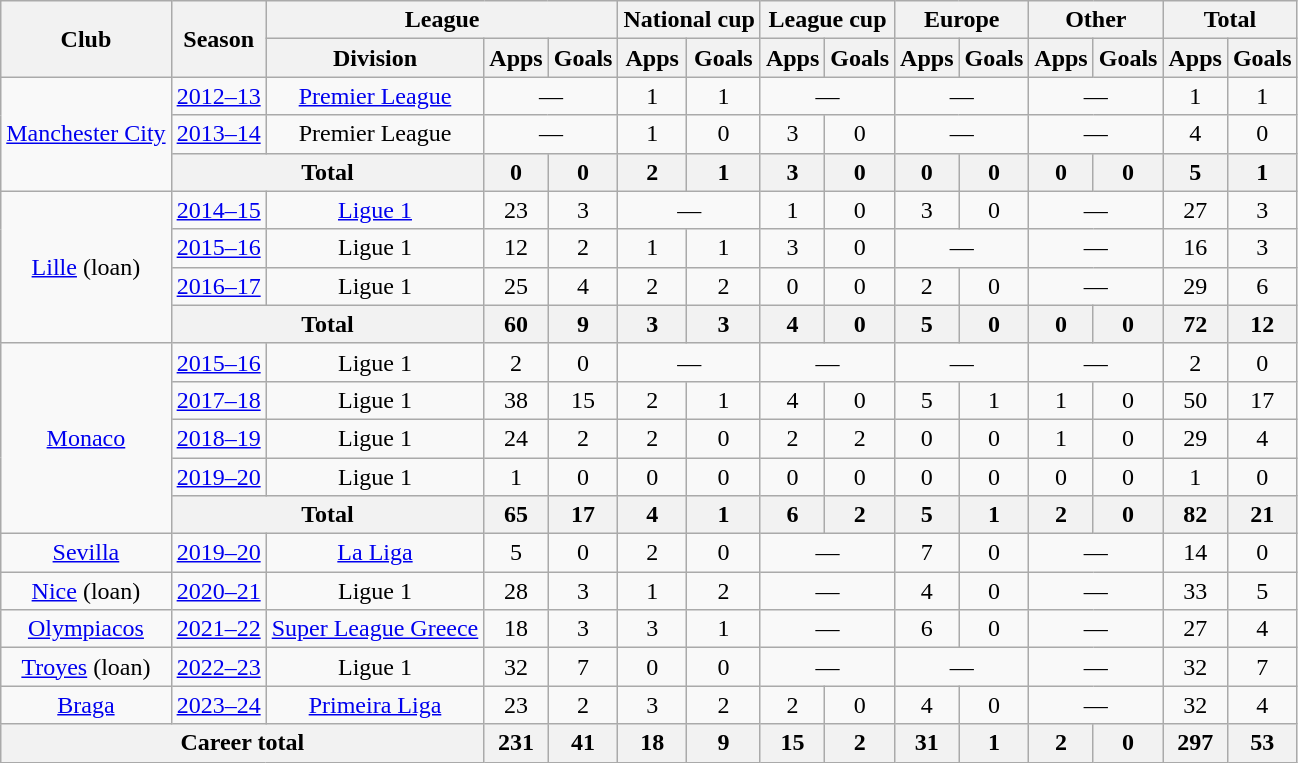<table class="wikitable" style="text-align:center">
<tr>
<th rowspan="2">Club</th>
<th rowspan="2">Season</th>
<th colspan="3">League</th>
<th colspan="2">National cup</th>
<th colspan="2">League cup</th>
<th colspan="2">Europe</th>
<th colspan="2">Other</th>
<th colspan="2">Total</th>
</tr>
<tr>
<th>Division</th>
<th>Apps</th>
<th>Goals</th>
<th>Apps</th>
<th>Goals</th>
<th>Apps</th>
<th>Goals</th>
<th>Apps</th>
<th>Goals</th>
<th>Apps</th>
<th>Goals</th>
<th>Apps</th>
<th>Goals</th>
</tr>
<tr>
<td rowspan="3"><a href='#'>Manchester City</a></td>
<td><a href='#'>2012–13</a></td>
<td><a href='#'>Premier League</a></td>
<td colspan="2">—</td>
<td>1</td>
<td>1</td>
<td colspan="2">—</td>
<td colspan="2">—</td>
<td colspan="2">—</td>
<td>1</td>
<td>1</td>
</tr>
<tr>
<td><a href='#'>2013–14</a></td>
<td>Premier League</td>
<td colspan="2">—</td>
<td>1</td>
<td>0</td>
<td>3</td>
<td>0</td>
<td colspan="2">—</td>
<td colspan="2">—</td>
<td>4</td>
<td>0</td>
</tr>
<tr>
<th colspan="2">Total</th>
<th>0</th>
<th>0</th>
<th>2</th>
<th>1</th>
<th>3</th>
<th>0</th>
<th>0</th>
<th>0</th>
<th>0</th>
<th>0</th>
<th>5</th>
<th>1</th>
</tr>
<tr>
<td rowspan="4"><a href='#'>Lille</a> (loan)</td>
<td><a href='#'>2014–15</a></td>
<td><a href='#'>Ligue 1</a></td>
<td>23</td>
<td>3</td>
<td colspan="2">—</td>
<td>1</td>
<td>0</td>
<td>3</td>
<td>0</td>
<td colspan="2">—</td>
<td>27</td>
<td>3</td>
</tr>
<tr>
<td><a href='#'>2015–16</a></td>
<td>Ligue 1</td>
<td>12</td>
<td>2</td>
<td>1</td>
<td>1</td>
<td>3</td>
<td>0</td>
<td colspan="2">—</td>
<td colspan="2">—</td>
<td>16</td>
<td>3</td>
</tr>
<tr>
<td><a href='#'>2016–17</a></td>
<td>Ligue 1</td>
<td>25</td>
<td>4</td>
<td>2</td>
<td>2</td>
<td>0</td>
<td>0</td>
<td>2</td>
<td>0</td>
<td colspan="2">—</td>
<td>29</td>
<td>6</td>
</tr>
<tr>
<th colspan="2">Total</th>
<th>60</th>
<th>9</th>
<th>3</th>
<th>3</th>
<th>4</th>
<th>0</th>
<th>5</th>
<th>0</th>
<th>0</th>
<th>0</th>
<th>72</th>
<th>12</th>
</tr>
<tr>
<td rowspan="5"><a href='#'>Monaco</a></td>
<td><a href='#'>2015–16</a></td>
<td>Ligue 1</td>
<td>2</td>
<td>0</td>
<td colspan="2">—</td>
<td colspan="2">—</td>
<td colspan="2">—</td>
<td colspan="2">—</td>
<td>2</td>
<td>0</td>
</tr>
<tr>
<td><a href='#'>2017–18</a></td>
<td>Ligue 1</td>
<td>38</td>
<td>15</td>
<td>2</td>
<td>1</td>
<td>4</td>
<td>0</td>
<td>5</td>
<td>1</td>
<td>1</td>
<td>0</td>
<td>50</td>
<td>17</td>
</tr>
<tr>
<td><a href='#'>2018–19</a></td>
<td>Ligue 1</td>
<td>24</td>
<td>2</td>
<td>2</td>
<td>0</td>
<td>2</td>
<td>2</td>
<td>0</td>
<td>0</td>
<td>1</td>
<td>0</td>
<td>29</td>
<td>4</td>
</tr>
<tr>
<td><a href='#'>2019–20</a></td>
<td>Ligue 1</td>
<td>1</td>
<td>0</td>
<td>0</td>
<td>0</td>
<td>0</td>
<td>0</td>
<td>0</td>
<td>0</td>
<td>0</td>
<td>0</td>
<td>1</td>
<td>0</td>
</tr>
<tr>
<th colspan="2">Total</th>
<th>65</th>
<th>17</th>
<th>4</th>
<th>1</th>
<th>6</th>
<th>2</th>
<th>5</th>
<th>1</th>
<th>2</th>
<th>0</th>
<th>82</th>
<th>21</th>
</tr>
<tr>
<td><a href='#'>Sevilla</a></td>
<td><a href='#'>2019–20</a></td>
<td><a href='#'>La Liga</a></td>
<td>5</td>
<td>0</td>
<td>2</td>
<td>0</td>
<td colspan="2">—</td>
<td>7</td>
<td>0</td>
<td colspan="2">—</td>
<td>14</td>
<td>0</td>
</tr>
<tr>
<td><a href='#'>Nice</a> (loan)</td>
<td><a href='#'>2020–21</a></td>
<td>Ligue 1</td>
<td>28</td>
<td>3</td>
<td>1</td>
<td>2</td>
<td colspan="2">—</td>
<td>4</td>
<td>0</td>
<td colspan="2">—</td>
<td>33</td>
<td>5</td>
</tr>
<tr>
<td><a href='#'>Olympiacos</a></td>
<td><a href='#'>2021–22</a></td>
<td><a href='#'>Super League Greece</a></td>
<td>18</td>
<td>3</td>
<td>3</td>
<td>1</td>
<td colspan="2">—</td>
<td>6</td>
<td>0</td>
<td colspan="2">—</td>
<td>27</td>
<td>4</td>
</tr>
<tr>
<td><a href='#'>Troyes</a> (loan)</td>
<td><a href='#'>2022–23</a></td>
<td>Ligue 1</td>
<td>32</td>
<td>7</td>
<td>0</td>
<td>0</td>
<td colspan="2">—</td>
<td colspan="2">—</td>
<td colspan="2">—</td>
<td>32</td>
<td>7</td>
</tr>
<tr>
<td><a href='#'>Braga</a></td>
<td><a href='#'>2023–24</a></td>
<td><a href='#'>Primeira Liga</a></td>
<td>23</td>
<td>2</td>
<td>3</td>
<td>2</td>
<td>2</td>
<td>0</td>
<td>4</td>
<td>0</td>
<td colspan="2">—</td>
<td>32</td>
<td>4</td>
</tr>
<tr>
<th colspan="3">Career total</th>
<th>231</th>
<th>41</th>
<th>18</th>
<th>9</th>
<th>15</th>
<th>2</th>
<th>31</th>
<th>1</th>
<th>2</th>
<th>0</th>
<th>297</th>
<th>53</th>
</tr>
</table>
